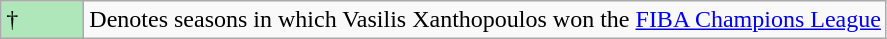<table class="wikitable">
<tr>
<td style="background:#AFE6BA; width:3em;">†</td>
<td>Denotes seasons in which Vasilis Xanthopoulos won the <a href='#'>FIBA Champions League</a></td>
</tr>
</table>
